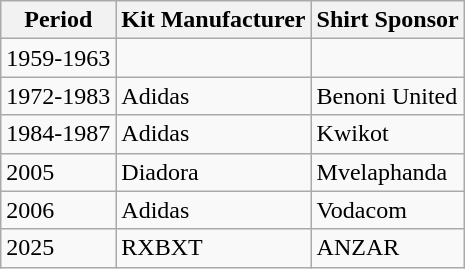<table class="wikitable">
<tr>
<th>Period</th>
<th>Kit Manufacturer</th>
<th>Shirt Sponsor</th>
</tr>
<tr>
<td>1959-1963</td>
<td></td>
<td></td>
</tr>
<tr>
<td>1972-1983</td>
<td>Adidas</td>
<td>Benoni United</td>
</tr>
<tr>
<td>1984-1987</td>
<td>Adidas</td>
<td>Kwikot</td>
</tr>
<tr>
<td>2005</td>
<td>Diadora</td>
<td>Mvelaphanda</td>
</tr>
<tr>
<td>2006</td>
<td>Adidas</td>
<td>Vodacom</td>
</tr>
<tr>
<td>2025</td>
<td>RXBXT</td>
<td>ANZAR</td>
</tr>
</table>
